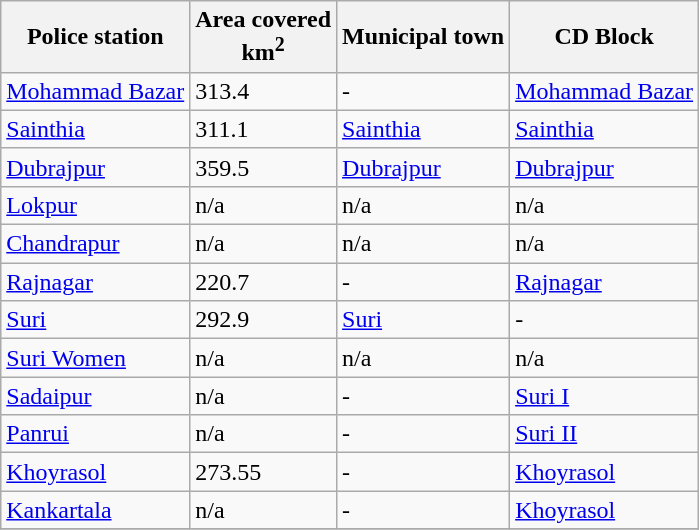<table class="wikitable sortable">
<tr>
<th>Police station</th>
<th>Area covered<br>km<sup>2</sup></th>
<th>Municipal town</th>
<th>CD Block</th>
</tr>
<tr>
<td><a href='#'>Mohammad Bazar</a></td>
<td>313.4</td>
<td>-</td>
<td><a href='#'>Mohammad Bazar</a></td>
</tr>
<tr>
<td><a href='#'>Sainthia</a></td>
<td>311.1</td>
<td><a href='#'>Sainthia</a></td>
<td><a href='#'>Sainthia</a></td>
</tr>
<tr>
<td><a href='#'>Dubrajpur</a></td>
<td>359.5</td>
<td><a href='#'>Dubrajpur</a></td>
<td><a href='#'>Dubrajpur</a></td>
</tr>
<tr>
<td><a href='#'>Lokpur</a></td>
<td>n/a</td>
<td>n/a</td>
<td>n/a</td>
</tr>
<tr>
<td><a href='#'>Chandrapur</a></td>
<td>n/a</td>
<td>n/a</td>
<td>n/a</td>
</tr>
<tr>
<td><a href='#'>Rajnagar</a></td>
<td>220.7</td>
<td>-</td>
<td><a href='#'>Rajnagar</a></td>
</tr>
<tr>
<td><a href='#'>Suri</a></td>
<td>292.9</td>
<td><a href='#'>Suri</a></td>
<td>-</td>
</tr>
<tr>
<td><a href='#'>Suri Women</a></td>
<td>n/a</td>
<td>n/a</td>
<td>n/a</td>
</tr>
<tr>
<td><a href='#'>Sadaipur</a></td>
<td>n/a</td>
<td>-</td>
<td><a href='#'>Suri I</a></td>
</tr>
<tr>
<td><a href='#'>Panrui</a></td>
<td>n/a</td>
<td>-</td>
<td><a href='#'>Suri II</a></td>
</tr>
<tr>
<td><a href='#'>Khoyrasol</a></td>
<td>273.55</td>
<td>-</td>
<td><a href='#'>Khoyrasol</a></td>
</tr>
<tr>
<td><a href='#'>Kankartala</a></td>
<td>n/a</td>
<td>-</td>
<td><a href='#'>Khoyrasol</a></td>
</tr>
<tr>
</tr>
</table>
